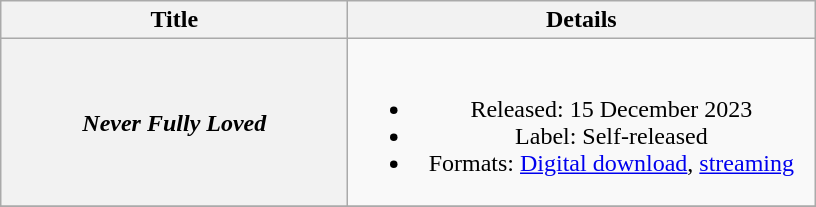<table class="wikitable plainrowheaders" style="text-align:center;">
<tr>
<th style="width:14em;">Title</th>
<th style="width:19em;">Details</th>
</tr>
<tr>
<th scope="row"><em>Never Fully Loved</em></th>
<td><br><ul><li>Released: 15 December 2023</li><li>Label: Self-released</li><li>Formats: <a href='#'>Digital download</a>, <a href='#'>streaming</a></li></ul></td>
</tr>
<tr>
</tr>
</table>
